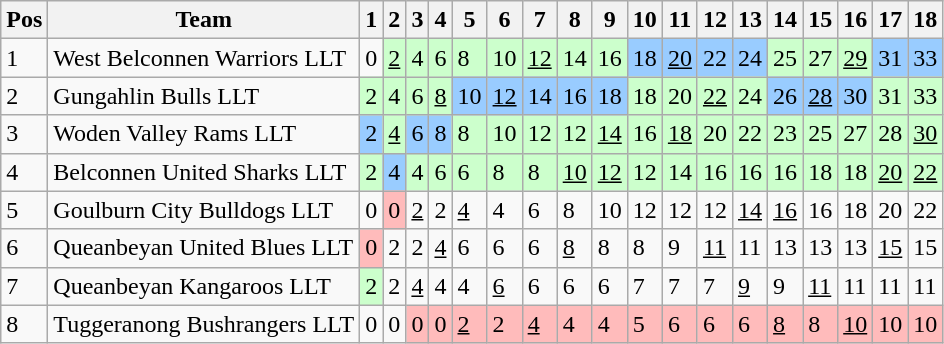<table class="wikitable">
<tr>
<th>Pos</th>
<th>Team</th>
<th>1</th>
<th>2</th>
<th>3</th>
<th>4</th>
<th>5</th>
<th>6</th>
<th>7</th>
<th>8</th>
<th>9</th>
<th>10</th>
<th>11</th>
<th>12</th>
<th>13</th>
<th>14</th>
<th>15</th>
<th>16</th>
<th>17</th>
<th>18</th>
</tr>
<tr>
<td>1</td>
<td> West Belconnen Warriors LLT</td>
<td>0</td>
<td style="background:#ccffcc;"><u>2</u></td>
<td style="background:#ccffcc;">4</td>
<td style="background:#ccffcc;">6</td>
<td style="background:#ccffcc;">8</td>
<td style="background:#ccffcc;">10</td>
<td style="background:#ccffcc;"><u>12</u></td>
<td style="background:#ccffcc;">14</td>
<td style="background:#ccffcc;">16</td>
<td style="background:#99ccff;">18</td>
<td style="background:#99ccff;"><u>20</u></td>
<td style="background:#99ccff;">22</td>
<td style="background:#99ccff;">24</td>
<td style="background:#ccffcc;">25</td>
<td style="background:#ccffcc;">27</td>
<td style="background:#ccffcc;"><u>29</u></td>
<td style="background:#99ccff;">31</td>
<td style="background:#99ccff;">33</td>
</tr>
<tr>
<td>2</td>
<td> Gungahlin Bulls LLT</td>
<td style="background:#ccffcc;">2</td>
<td style="background:#ccffcc;">4</td>
<td style="background:#ccffcc;">6</td>
<td style="background:#ccffcc;"><u>8</u></td>
<td style="background:#99ccff;">10</td>
<td style="background:#99ccff;"><u>12</u></td>
<td style="background:#99ccff;">14</td>
<td style="background:#99ccff;">16</td>
<td style="background:#99ccff;">18</td>
<td style="background:#ccffcc;">18</td>
<td style="background:#ccffcc;">20</td>
<td style="background:#ccffcc;"><u>22</u></td>
<td style="background:#ccffcc;">24</td>
<td style="background:#99ccff;">26</td>
<td style="background:#99ccff;"><u>28</u></td>
<td style="background:#99ccff;">30</td>
<td style="background:#ccffcc;">31</td>
<td style="background:#ccffcc;">33</td>
</tr>
<tr>
<td>3</td>
<td> Woden Valley Rams LLT</td>
<td style="background:#99ccff;">2</td>
<td style="background:#ccffcc;"><u>4</u></td>
<td style="background:#99ccff;">6</td>
<td style="background:#99ccff;">8</td>
<td style="background:#ccffcc;">8</td>
<td style="background:#ccffcc;">10</td>
<td style="background:#ccffcc;">12</td>
<td style="background:#ccffcc;">12</td>
<td style="background:#ccffcc;"><u>14</u></td>
<td style="background:#ccffcc;">16</td>
<td style="background:#ccffcc;"><u>18</u></td>
<td style="background:#ccffcc;">20</td>
<td style="background:#ccffcc;">22</td>
<td style="background:#ccffcc;">23</td>
<td style="background:#ccffcc;">25</td>
<td style="background:#ccffcc;">27</td>
<td style="background:#ccffcc;">28</td>
<td style="background:#ccffcc;"><u>30</u></td>
</tr>
<tr>
<td>4</td>
<td> Belconnen United Sharks LLT</td>
<td style="background:#ccffcc;">2</td>
<td style="background:#99ccff;">4</td>
<td style="background:#ccffcc;">4</td>
<td style="background:#ccffcc;">6</td>
<td style="background:#ccffcc;">6</td>
<td style="background:#ccffcc;">8</td>
<td style="background:#ccffcc;">8</td>
<td style="background:#ccffcc;"><u>10</u></td>
<td style="background:#ccffcc;"><u>12</u></td>
<td style="background:#ccffcc;">12</td>
<td style="background:#ccffcc;">14</td>
<td style="background:#ccffcc;">16</td>
<td style="background:#ccffcc;">16</td>
<td style="background:#ccffcc;">16</td>
<td style="background:#ccffcc;">18</td>
<td style="background:#ccffcc;">18</td>
<td style="background:#ccffcc;"><u>20</u></td>
<td style="background:#ccffcc;"><u>22</u></td>
</tr>
<tr>
<td>5</td>
<td> Goulburn City Bulldogs LLT</td>
<td>0</td>
<td style="background:#ffbbbb;">0</td>
<td><u>2</u></td>
<td>2</td>
<td><u>4</u></td>
<td>4</td>
<td>6</td>
<td>8</td>
<td>10</td>
<td>12</td>
<td>12</td>
<td>12</td>
<td><u>14</u></td>
<td><u>16</u></td>
<td>16</td>
<td>18</td>
<td>20</td>
<td>22</td>
</tr>
<tr>
<td>6</td>
<td> Queanbeyan United Blues LLT</td>
<td style="background:#ffbbbb;">0</td>
<td>2</td>
<td>2</td>
<td><u>4</u></td>
<td>6</td>
<td>6</td>
<td>6</td>
<td><u>8</u></td>
<td>8</td>
<td>8</td>
<td>9</td>
<td><u>11</u></td>
<td>11</td>
<td>13</td>
<td>13</td>
<td>13</td>
<td><u>15</u></td>
<td>15</td>
</tr>
<tr>
<td>7</td>
<td> Queanbeyan Kangaroos LLT</td>
<td style="background:#ccffcc;">2</td>
<td>2</td>
<td><u>4</u></td>
<td>4</td>
<td>4</td>
<td><u>6</u></td>
<td>6</td>
<td>6</td>
<td>6</td>
<td>7</td>
<td>7</td>
<td>7</td>
<td><u>9</u></td>
<td>9</td>
<td><u>11</u></td>
<td>11</td>
<td>11</td>
<td>11</td>
</tr>
<tr>
<td>8</td>
<td> Tuggeranong Bushrangers LLT</td>
<td>0</td>
<td>0</td>
<td style="background:#ffbbbb;">0</td>
<td style="background:#ffbbbb;">0</td>
<td style="background:#ffbbbb;"><u>2</u></td>
<td style="background:#ffbbbb;">2</td>
<td style="background:#ffbbbb;"><u>4</u></td>
<td style="background:#ffbbbb;">4</td>
<td style="background:#ffbbbb;">4</td>
<td style="background:#ffbbbb;">5</td>
<td style="background:#ffbbbb;">6</td>
<td style="background:#ffbbbb;">6</td>
<td style="background:#ffbbbb;">6</td>
<td style="background:#ffbbbb;"><u>8</u></td>
<td style="background:#ffbbbb;">8</td>
<td style="background:#ffbbbb;"><u>10</u></td>
<td style="background:#ffbbbb;">10</td>
<td style="background:#ffbbbb;">10</td>
</tr>
</table>
